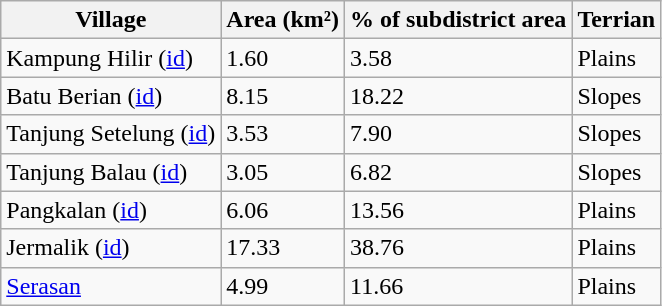<table class="wikitable sortable">
<tr>
<th>Village</th>
<th>Area (km²)</th>
<th>% of subdistrict area</th>
<th>Terrian</th>
</tr>
<tr>
<td>Kampung Hilir (<a href='#'>id</a>)</td>
<td>1.60</td>
<td>3.58</td>
<td>Plains</td>
</tr>
<tr>
<td>Batu Berian (<a href='#'>id</a>)</td>
<td>8.15</td>
<td>18.22</td>
<td>Slopes</td>
</tr>
<tr>
<td>Tanjung Setelung (<a href='#'>id</a>)</td>
<td>3.53</td>
<td>7.90</td>
<td>Slopes</td>
</tr>
<tr>
<td>Tanjung Balau (<a href='#'>id</a>)</td>
<td>3.05</td>
<td>6.82</td>
<td>Slopes</td>
</tr>
<tr>
<td>Pangkalan (<a href='#'>id</a>)</td>
<td>6.06</td>
<td>13.56</td>
<td>Plains</td>
</tr>
<tr>
<td>Jermalik (<a href='#'>id</a>)</td>
<td>17.33</td>
<td>38.76</td>
<td>Plains</td>
</tr>
<tr>
<td><a href='#'>Serasan</a></td>
<td>4.99</td>
<td>11.66</td>
<td>Plains</td>
</tr>
</table>
